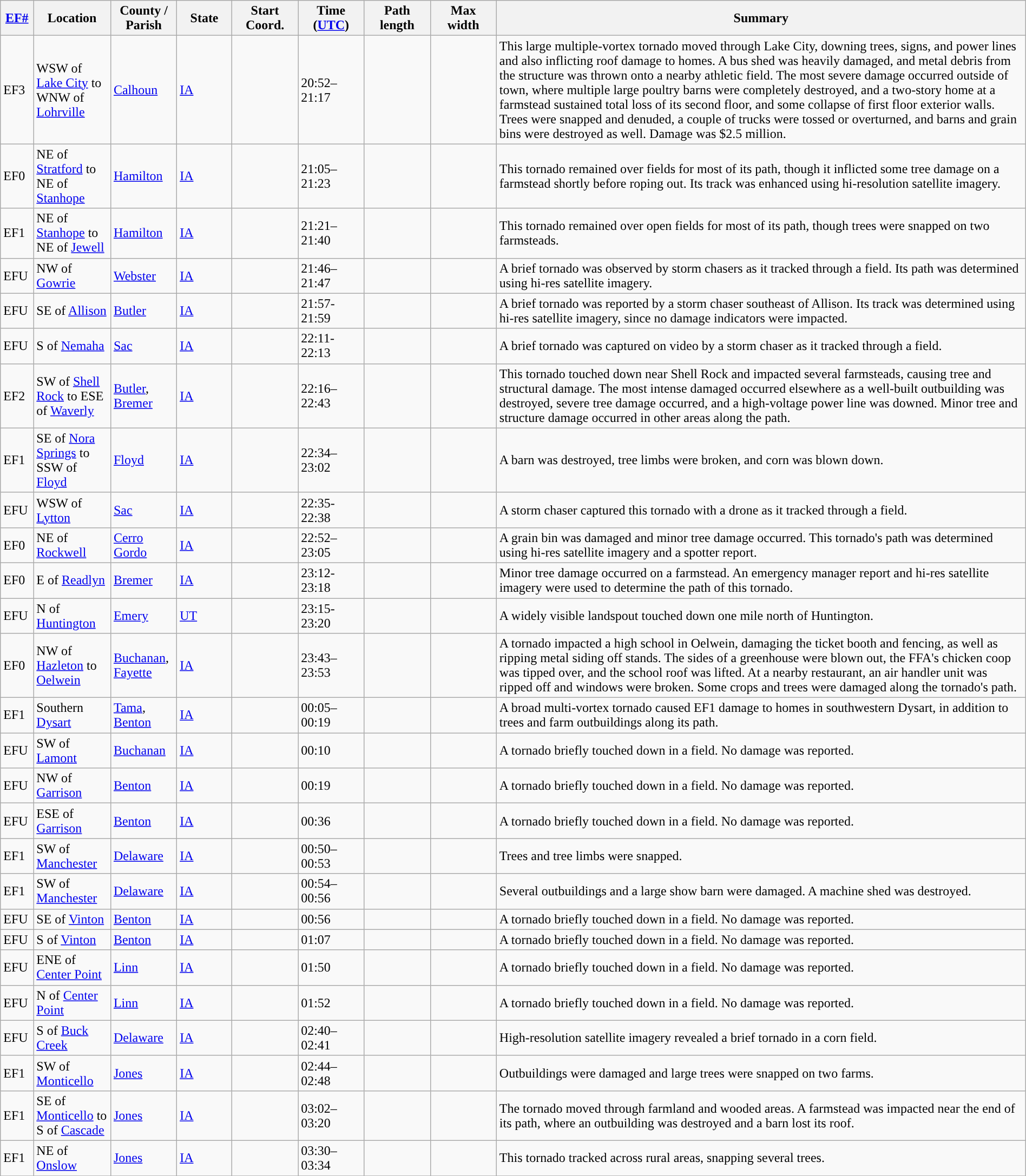<table class="wikitable sortable" style="width:100%;">
<tr>
<th scope="col"  style="width:3%; text-align:center;"><a href='#'>EF#</a></th>
<th scope="col"  style="width:7%; text-align:center;" class="unsortable">Location</th>
<th scope="col"  style="width:6%; text-align:center;" class="unsortable">County / Parish</th>
<th scope="col"  style="width:5%; text-align:center;">State</th>
<th scope="col"  style="width:6%; text-align:center;">Start Coord.</th>
<th scope="col"  style="width:6%; text-align:center;">Time (<a href='#'>UTC</a>)</th>
<th scope="col"  style="width:6%; text-align:center;">Path length</th>
<th scope="col"  style="width:6%; text-align:center;">Max width</th>
<th scope="col" class="unsortable" style="width:48%; text-align:center;">Summary</th>
</tr>
<tr>
<td>EF3</td>
<td>WSW of <a href='#'>Lake City</a> to WNW of <a href='#'>Lohrville</a></td>
<td><a href='#'>Calhoun</a></td>
<td><a href='#'>IA</a></td>
<td></td>
<td>20:52–21:17</td>
<td></td>
<td></td>
<td>This large multiple-vortex tornado moved through Lake City, downing trees, signs, and power lines and also inflicting roof damage to homes. A bus shed was heavily damaged, and metal debris from the structure was thrown onto a nearby athletic field. The most severe damage occurred outside of town, where multiple large poultry barns were completely destroyed, and a two-story home at a farmstead sustained total loss of its second floor, and some collapse of first floor exterior walls. Trees were snapped and denuded, a couple of trucks were tossed or overturned, and barns and grain bins were destroyed as well. Damage was $2.5 million.</td>
</tr>
<tr>
<td>EF0</td>
<td>NE of <a href='#'>Stratford</a> to NE of <a href='#'>Stanhope</a></td>
<td><a href='#'>Hamilton</a></td>
<td><a href='#'>IA</a></td>
<td></td>
<td>21:05–21:23</td>
<td></td>
<td></td>
<td>This tornado remained over fields for most of its path, though it inflicted some tree damage on a farmstead shortly before roping out. Its track was enhanced using hi-resolution satellite imagery.</td>
</tr>
<tr>
<td>EF1</td>
<td>NE of <a href='#'>Stanhope</a> to NE of <a href='#'>Jewell</a></td>
<td><a href='#'>Hamilton</a></td>
<td><a href='#'>IA</a></td>
<td></td>
<td>21:21–21:40</td>
<td></td>
<td></td>
<td>This tornado remained over open fields for most of its path, though trees were snapped on two farmsteads.</td>
</tr>
<tr>
<td>EFU</td>
<td>NW of <a href='#'>Gowrie</a></td>
<td><a href='#'>Webster</a></td>
<td><a href='#'>IA</a></td>
<td></td>
<td>21:46–21:47</td>
<td></td>
<td></td>
<td>A brief tornado was observed by storm chasers as it tracked through a field. Its path was determined using hi-res satellite imagery.</td>
</tr>
<tr>
<td>EFU</td>
<td>SE of <a href='#'>Allison</a></td>
<td><a href='#'>Butler</a></td>
<td><a href='#'>IA</a></td>
<td></td>
<td>21:57-21:59</td>
<td></td>
<td></td>
<td>A brief tornado was reported by a storm chaser southeast of Allison. Its track was determined using hi-res satellite imagery, since no damage indicators were impacted.</td>
</tr>
<tr>
<td>EFU</td>
<td>S of <a href='#'>Nemaha</a></td>
<td><a href='#'>Sac</a></td>
<td><a href='#'>IA</a></td>
<td></td>
<td>22:11-22:13</td>
<td></td>
<td></td>
<td>A brief tornado was captured on video by a storm chaser as it tracked through a field.</td>
</tr>
<tr>
<td>EF2</td>
<td>SW of <a href='#'>Shell Rock</a> to ESE of <a href='#'>Waverly</a></td>
<td><a href='#'>Butler</a>, <a href='#'>Bremer</a></td>
<td><a href='#'>IA</a></td>
<td></td>
<td>22:16–22:43</td>
<td></td>
<td></td>
<td>This tornado touched down near Shell Rock and impacted several farmsteads, causing tree and structural damage. The most intense damaged occurred elsewhere as a well-built outbuilding was destroyed, severe tree damage occurred, and a high-voltage power line was downed. Minor tree and structure damage occurred in other areas along the path.</td>
</tr>
<tr>
<td>EF1</td>
<td>SE of <a href='#'>Nora Springs</a> to SSW of <a href='#'>Floyd</a></td>
<td><a href='#'>Floyd</a></td>
<td><a href='#'>IA</a></td>
<td></td>
<td>22:34–23:02</td>
<td></td>
<td></td>
<td>A barn was destroyed, tree limbs were broken, and corn was blown down.</td>
</tr>
<tr>
<td>EFU</td>
<td>WSW of <a href='#'>Lytton</a></td>
<td><a href='#'>Sac</a></td>
<td><a href='#'>IA</a></td>
<td></td>
<td>22:35-22:38</td>
<td></td>
<td></td>
<td>A storm chaser captured this tornado with a drone as it tracked through a field.</td>
</tr>
<tr>
<td>EF0</td>
<td>NE of <a href='#'>Rockwell</a></td>
<td><a href='#'>Cerro Gordo</a></td>
<td><a href='#'>IA</a></td>
<td></td>
<td>22:52–23:05</td>
<td></td>
<td></td>
<td>A grain bin was damaged and minor tree damage occurred. This tornado's path was determined using hi-res satellite imagery and a spotter report.</td>
</tr>
<tr>
<td>EF0</td>
<td>E of <a href='#'>Readlyn</a></td>
<td><a href='#'>Bremer</a></td>
<td><a href='#'>IA</a></td>
<td></td>
<td>23:12-23:18</td>
<td></td>
<td></td>
<td>Minor tree damage occurred on a farmstead. An emergency manager report and hi-res satellite imagery were used to determine the path of this tornado.</td>
</tr>
<tr>
<td>EFU</td>
<td>N of <a href='#'>Huntington</a></td>
<td><a href='#'>Emery</a></td>
<td><a href='#'>UT</a></td>
<td></td>
<td>23:15-23:20</td>
<td></td>
<td></td>
<td>A widely visible landspout touched down one mile north of Huntington.</td>
</tr>
<tr>
<td>EF0</td>
<td>NW of <a href='#'>Hazleton</a> to <a href='#'>Oelwein</a></td>
<td><a href='#'>Buchanan</a>, <a href='#'>Fayette</a></td>
<td><a href='#'>IA</a></td>
<td></td>
<td>23:43–23:53</td>
<td></td>
<td></td>
<td>A tornado impacted a high school in Oelwein, damaging the ticket booth and fencing, as well as ripping metal siding off stands. The sides of a greenhouse were blown out, the FFA's chicken coop was tipped over, and the school roof was lifted. At a nearby restaurant, an air handler unit was ripped off and windows were broken. Some crops and trees were damaged along the tornado's path.</td>
</tr>
<tr>
<td>EF1</td>
<td>Southern <a href='#'>Dysart</a></td>
<td><a href='#'>Tama</a>, <a href='#'>Benton</a></td>
<td><a href='#'>IA</a></td>
<td></td>
<td>00:05–00:19</td>
<td></td>
<td></td>
<td>A broad multi-vortex tornado caused EF1 damage to homes in southwestern Dysart, in addition to trees and farm outbuildings along its path.</td>
</tr>
<tr>
<td>EFU</td>
<td>SW of <a href='#'>Lamont</a></td>
<td><a href='#'>Buchanan</a></td>
<td><a href='#'>IA</a></td>
<td></td>
<td>00:10</td>
<td></td>
<td></td>
<td>A tornado briefly touched down in a field. No damage was reported.</td>
</tr>
<tr>
<td>EFU</td>
<td>NW of <a href='#'>Garrison</a></td>
<td><a href='#'>Benton</a></td>
<td><a href='#'>IA</a></td>
<td></td>
<td>00:19</td>
<td></td>
<td></td>
<td>A tornado briefly touched down in a field. No damage was reported.</td>
</tr>
<tr>
<td>EFU</td>
<td>ESE of <a href='#'>Garrison</a></td>
<td><a href='#'>Benton</a></td>
<td><a href='#'>IA</a></td>
<td></td>
<td>00:36</td>
<td></td>
<td></td>
<td>A tornado briefly touched down in a field. No damage was reported.</td>
</tr>
<tr>
<td>EF1</td>
<td>SW of <a href='#'>Manchester</a></td>
<td><a href='#'>Delaware</a></td>
<td><a href='#'>IA</a></td>
<td></td>
<td>00:50–00:53</td>
<td></td>
<td></td>
<td>Trees and tree limbs were snapped.</td>
</tr>
<tr>
<td>EF1</td>
<td>SW of <a href='#'>Manchester</a></td>
<td><a href='#'>Delaware</a></td>
<td><a href='#'>IA</a></td>
<td></td>
<td>00:54–00:56</td>
<td></td>
<td></td>
<td>Several outbuildings and a large show barn were damaged. A machine shed was destroyed.</td>
</tr>
<tr>
<td>EFU</td>
<td>SE of <a href='#'>Vinton</a></td>
<td><a href='#'>Benton</a></td>
<td><a href='#'>IA</a></td>
<td></td>
<td>00:56</td>
<td></td>
<td></td>
<td>A tornado briefly touched down in a field. No damage was reported.</td>
</tr>
<tr>
<td>EFU</td>
<td>S of <a href='#'>Vinton</a></td>
<td><a href='#'>Benton</a></td>
<td><a href='#'>IA</a></td>
<td></td>
<td>01:07</td>
<td></td>
<td></td>
<td>A tornado briefly touched down in a field. No damage was reported.</td>
</tr>
<tr>
<td>EFU</td>
<td>ENE of <a href='#'>Center Point</a></td>
<td><a href='#'>Linn</a></td>
<td><a href='#'>IA</a></td>
<td></td>
<td>01:50</td>
<td></td>
<td></td>
<td>A tornado briefly touched down in a field. No damage was reported.</td>
</tr>
<tr>
<td>EFU</td>
<td>N of <a href='#'>Center Point</a></td>
<td><a href='#'>Linn</a></td>
<td><a href='#'>IA</a></td>
<td></td>
<td>01:52</td>
<td></td>
<td></td>
<td>A tornado briefly touched down in a field. No damage was reported.</td>
</tr>
<tr>
<td>EFU</td>
<td>S of <a href='#'>Buck Creek</a></td>
<td><a href='#'>Delaware</a></td>
<td><a href='#'>IA</a></td>
<td></td>
<td>02:40–02:41</td>
<td></td>
<td></td>
<td>High-resolution satellite imagery revealed a brief tornado in a corn field.</td>
</tr>
<tr>
<td>EF1</td>
<td>SW of <a href='#'>Monticello</a></td>
<td><a href='#'>Jones</a></td>
<td><a href='#'>IA</a></td>
<td></td>
<td>02:44–02:48</td>
<td></td>
<td></td>
<td>Outbuildings were damaged and large trees were snapped on two farms.</td>
</tr>
<tr>
<td>EF1</td>
<td>SE of <a href='#'>Monticello</a> to S of <a href='#'>Cascade</a></td>
<td><a href='#'>Jones</a></td>
<td><a href='#'>IA</a></td>
<td></td>
<td>03:02–03:20</td>
<td></td>
<td></td>
<td>The tornado moved through farmland and wooded areas. A farmstead was impacted near the end of its path, where an outbuilding was destroyed and a barn lost its roof.</td>
</tr>
<tr>
<td>EF1</td>
<td>NE of <a href='#'>Onslow</a></td>
<td><a href='#'>Jones</a></td>
<td><a href='#'>IA</a></td>
<td></td>
<td>03:30–03:34</td>
<td></td>
<td></td>
<td>This tornado tracked across rural areas, snapping several trees.</td>
</tr>
<tr>
</tr>
</table>
